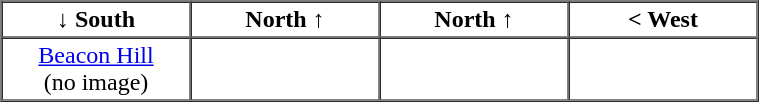<table border="1" cellpadding="2" cellspacing="0">
<tr>
<th>↓ South</th>
<th>North ↑</th>
<th>North ↑</th>
<th>< West</th>
</tr>
<tr>
<td align="center" width="120pt"><a href='#'>Beacon Hill</a><br> (no image)</td>
<td align="center" width="120pt"></td>
<td align="center" width="120pt"></td>
<td align="center" width="120pt"></td>
</tr>
<tr>
</tr>
</table>
